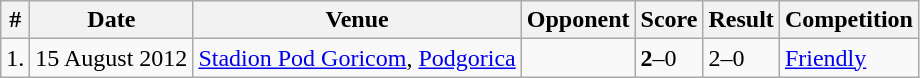<table class="wikitable">
<tr>
<th>#</th>
<th>Date</th>
<th>Venue</th>
<th>Opponent</th>
<th>Score</th>
<th>Result</th>
<th>Competition</th>
</tr>
<tr>
<td>1.</td>
<td>15 August 2012</td>
<td><a href='#'>Stadion Pod Goricom</a>, <a href='#'>Podgorica</a></td>
<td></td>
<td><strong>2</strong>–0</td>
<td>2–0</td>
<td><a href='#'>Friendly</a></td>
</tr>
</table>
